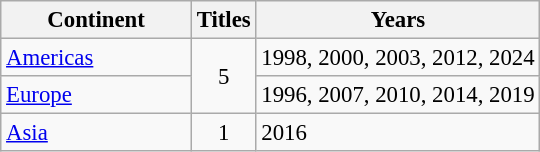<table class="wikitable sortable" style="font-size: 95%;">
<tr>
<th width="120">Continent</th>
<th width="30">Titles</th>
<th>Years</th>
</tr>
<tr>
<td><a href='#'>Americas</a></td>
<td rowspan=2 style="text-align:center;">5</td>
<td>1998, 2000, 2003, 2012, 2024</td>
</tr>
<tr>
<td><a href='#'>Europe</a></td>
<td>1996, 2007, 2010, 2014, 2019</td>
</tr>
<tr>
<td><a href='#'>Asia</a></td>
<td style="text-align:center;">1</td>
<td>2016</td>
</tr>
</table>
